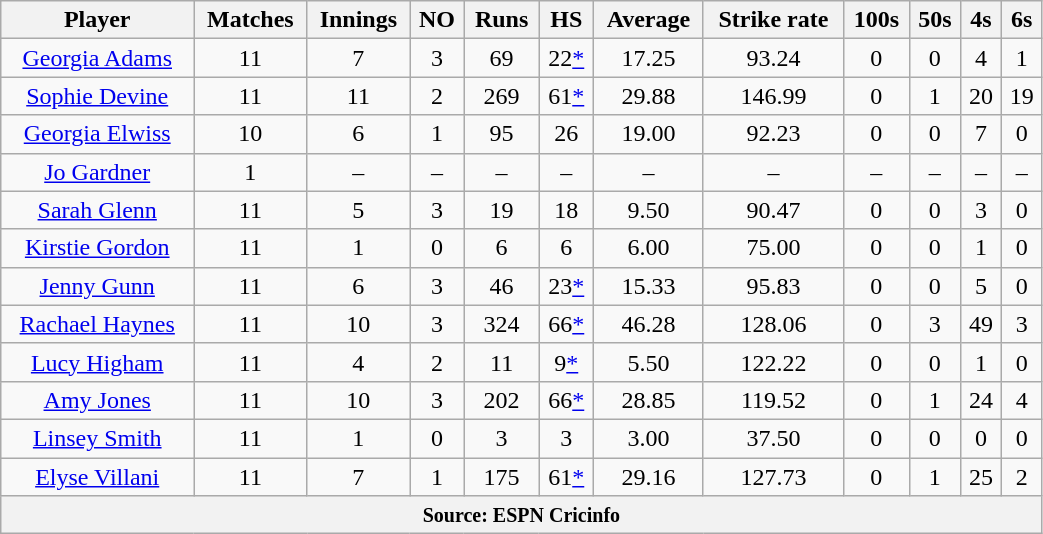<table class="wikitable" style="text-align:center; width:55%;">
<tr>
<th>Player</th>
<th>Matches</th>
<th>Innings</th>
<th>NO</th>
<th>Runs</th>
<th>HS</th>
<th>Average</th>
<th>Strike rate</th>
<th>100s</th>
<th>50s</th>
<th>4s</th>
<th>6s</th>
</tr>
<tr>
<td><a href='#'>Georgia Adams</a></td>
<td>11</td>
<td>7</td>
<td>3</td>
<td>69</td>
<td>22<a href='#'>*</a></td>
<td>17.25</td>
<td>93.24</td>
<td>0</td>
<td>0</td>
<td>4</td>
<td>1</td>
</tr>
<tr>
<td><a href='#'>Sophie Devine</a></td>
<td>11</td>
<td>11</td>
<td>2</td>
<td>269</td>
<td>61<a href='#'>*</a></td>
<td>29.88</td>
<td>146.99</td>
<td>0</td>
<td>1</td>
<td>20</td>
<td>19</td>
</tr>
<tr>
<td><a href='#'>Georgia Elwiss</a></td>
<td>10</td>
<td>6</td>
<td>1</td>
<td>95</td>
<td>26</td>
<td>19.00</td>
<td>92.23</td>
<td>0</td>
<td>0</td>
<td>7</td>
<td>0</td>
</tr>
<tr>
<td><a href='#'>Jo Gardner</a></td>
<td>1</td>
<td>–</td>
<td>–</td>
<td>–</td>
<td>–</td>
<td>–</td>
<td>–</td>
<td>–</td>
<td>–</td>
<td>–</td>
<td>–</td>
</tr>
<tr>
<td><a href='#'>Sarah Glenn</a></td>
<td>11</td>
<td>5</td>
<td>3</td>
<td>19</td>
<td>18</td>
<td>9.50</td>
<td>90.47</td>
<td>0</td>
<td>0</td>
<td>3</td>
<td>0</td>
</tr>
<tr>
<td><a href='#'>Kirstie Gordon</a></td>
<td>11</td>
<td>1</td>
<td>0</td>
<td>6</td>
<td>6</td>
<td>6.00</td>
<td>75.00</td>
<td>0</td>
<td>0</td>
<td>1</td>
<td>0</td>
</tr>
<tr>
<td><a href='#'>Jenny Gunn</a></td>
<td>11</td>
<td>6</td>
<td>3</td>
<td>46</td>
<td>23<a href='#'>*</a></td>
<td>15.33</td>
<td>95.83</td>
<td>0</td>
<td>0</td>
<td>5</td>
<td>0</td>
</tr>
<tr>
<td><a href='#'>Rachael Haynes</a></td>
<td>11</td>
<td>10</td>
<td>3</td>
<td>324</td>
<td>66<a href='#'>*</a></td>
<td>46.28</td>
<td>128.06</td>
<td>0</td>
<td>3</td>
<td>49</td>
<td>3</td>
</tr>
<tr>
<td><a href='#'>Lucy Higham</a></td>
<td>11</td>
<td>4</td>
<td>2</td>
<td>11</td>
<td>9<a href='#'>*</a></td>
<td>5.50</td>
<td>122.22</td>
<td>0</td>
<td>0</td>
<td>1</td>
<td>0</td>
</tr>
<tr>
<td><a href='#'>Amy Jones</a></td>
<td>11</td>
<td>10</td>
<td>3</td>
<td>202</td>
<td>66<a href='#'>*</a></td>
<td>28.85</td>
<td>119.52</td>
<td>0</td>
<td>1</td>
<td>24</td>
<td>4</td>
</tr>
<tr>
<td><a href='#'>Linsey Smith</a></td>
<td>11</td>
<td>1</td>
<td>0</td>
<td>3</td>
<td>3</td>
<td>3.00</td>
<td>37.50</td>
<td>0</td>
<td>0</td>
<td>0</td>
<td>0</td>
</tr>
<tr>
<td><a href='#'>Elyse Villani</a></td>
<td>11</td>
<td>7</td>
<td>1</td>
<td>175</td>
<td>61<a href='#'>*</a></td>
<td>29.16</td>
<td>127.73</td>
<td>0</td>
<td>1</td>
<td>25</td>
<td>2</td>
</tr>
<tr>
<th colspan="12"><small>Source: ESPN Cricinfo </small></th>
</tr>
</table>
